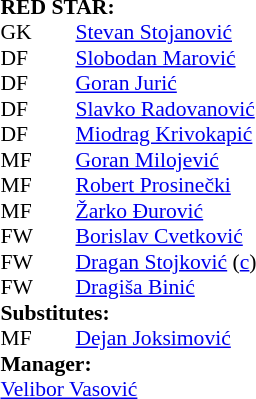<table style="font-size: 90%" cellspacing="0" cellpadding="0" align="center">
<tr>
<td colspan="4"><strong>RED STAR:</strong></td>
</tr>
<tr>
<th width="25"></th>
<th width="25"></th>
<th width="200"></th>
<th></th>
</tr>
<tr>
<td>GK</td>
<td><strong></strong></td>
<td> <a href='#'>Stevan Stojanović</a></td>
</tr>
<tr>
<td>DF</td>
<td><strong></strong></td>
<td> <a href='#'>Slobodan Marović</a></td>
</tr>
<tr>
<td>DF</td>
<td><strong></strong></td>
<td> <a href='#'>Goran Jurić</a></td>
</tr>
<tr>
<td>DF</td>
<td><strong></strong></td>
<td> <a href='#'>Slavko Radovanović</a></td>
</tr>
<tr>
<td>DF</td>
<td><strong></strong></td>
<td> <a href='#'>Miodrag Krivokapić</a></td>
</tr>
<tr>
<td>MF</td>
<td><strong></strong></td>
<td> <a href='#'>Goran Milojević</a></td>
</tr>
<tr>
<td>MF</td>
<td><strong></strong></td>
<td> <a href='#'>Robert Prosinečki</a></td>
</tr>
<tr>
<td>MF</td>
<td><strong></strong></td>
<td> <a href='#'>Žarko Đurović</a></td>
<td></td>
</tr>
<tr>
<td>FW</td>
<td><strong></strong></td>
<td> <a href='#'>Borislav Cvetković</a></td>
</tr>
<tr>
<td>FW</td>
<td><strong></strong></td>
<td> <a href='#'>Dragan Stojković</a> (<a href='#'>c</a>)</td>
</tr>
<tr>
<td>FW</td>
<td><strong></strong></td>
<td> <a href='#'>Dragiša Binić</a></td>
</tr>
<tr>
<td colspan=4><strong>Substitutes:</strong></td>
</tr>
<tr>
<td>MF</td>
<td><strong></strong></td>
<td> <a href='#'>Dejan Joksimović</a></td>
<td></td>
</tr>
<tr>
<td colspan=4><strong>Manager:</strong></td>
</tr>
<tr>
<td colspan="4"> <a href='#'>Velibor Vasović</a></td>
</tr>
</table>
